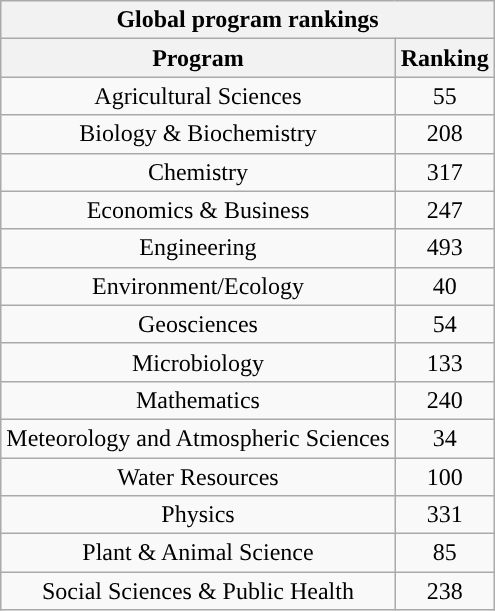<table class="wikitable sortable collapsible collapsed" style="float:right; text-align:center">
<tr>
<th colspan=4>Global program rankings</th>
</tr>
<tr>
<th>Program</th>
<th>Ranking</th>
</tr>
<tr>
<td>Agricultural Sciences</td>
<td>55</td>
</tr>
<tr>
<td>Biology & Biochemistry</td>
<td>208</td>
</tr>
<tr>
<td>Chemistry</td>
<td>317</td>
</tr>
<tr>
<td>Economics & Business</td>
<td>247</td>
</tr>
<tr>
<td>Engineering</td>
<td>493</td>
</tr>
<tr>
<td>Environment/Ecology</td>
<td>40</td>
</tr>
<tr>
<td>Geosciences</td>
<td>54</td>
</tr>
<tr>
<td>Microbiology</td>
<td>133</td>
</tr>
<tr>
<td>Mathematics</td>
<td>240</td>
</tr>
<tr>
<td>Meteorology and Atmospheric Sciences</td>
<td>34</td>
</tr>
<tr>
<td>Water Resources</td>
<td>100</td>
</tr>
<tr>
<td>Physics</td>
<td>331</td>
</tr>
<tr>
<td>Plant & Animal Science</td>
<td>85</td>
</tr>
<tr>
<td>Social Sciences & Public Health</td>
<td>238</td>
</tr>
</table>
